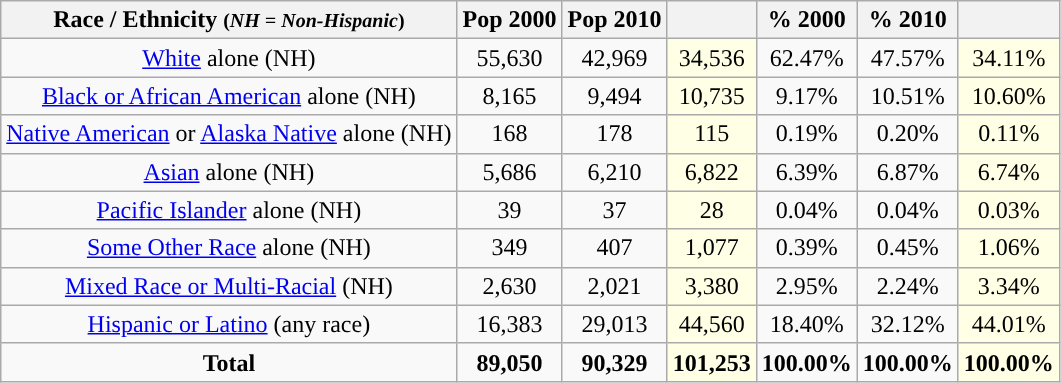<table class="wikitable" style="text-align:center;">
<tr>
<th>Race / Ethnicity <small>(<em>NH = Non-Hispanic</em>)</small></th>
<th>Pop 2000</th>
<th>Pop 2010</th>
<th></th>
<th>% 2000</th>
<th>% 2010</th>
<th></th>
</tr>
<tr>
<td><a href='#'>White</a> alone (NH)</td>
<td>55,630</td>
<td>42,969</td>
<td style='background: #ffffe6;'>34,536</td>
<td>62.47%</td>
<td>47.57%</td>
<td style='background: #ffffe6;'>34.11%</td>
</tr>
<tr>
<td><a href='#'>Black or African American</a> alone (NH)</td>
<td>8,165</td>
<td>9,494</td>
<td style='background: #ffffe6;'>10,735</td>
<td>9.17%</td>
<td>10.51%</td>
<td style='background: #ffffe6;'>10.60%</td>
</tr>
<tr>
<td><a href='#'>Native American</a> or <a href='#'>Alaska Native</a> alone (NH)</td>
<td>168</td>
<td>178</td>
<td style='background: #ffffe6;'>115</td>
<td>0.19%</td>
<td>0.20%</td>
<td style='background: #ffffe6;'>0.11%</td>
</tr>
<tr>
<td><a href='#'>Asian</a> alone (NH)</td>
<td>5,686</td>
<td>6,210</td>
<td style='background: #ffffe6;'>6,822</td>
<td>6.39%</td>
<td>6.87%</td>
<td style='background: #ffffe6;'>6.74%</td>
</tr>
<tr>
<td><a href='#'>Pacific Islander</a> alone (NH)</td>
<td>39</td>
<td>37</td>
<td style='background: #ffffe6;'>28</td>
<td>0.04%</td>
<td>0.04%</td>
<td style='background: #ffffe6;'>0.03%</td>
</tr>
<tr>
<td><a href='#'>Some Other Race</a> alone (NH)</td>
<td>349</td>
<td>407</td>
<td style='background: #ffffe6;'>1,077</td>
<td>0.39%</td>
<td>0.45%</td>
<td style='background: #ffffe6;'>1.06%</td>
</tr>
<tr>
<td><a href='#'>Mixed Race or Multi-Racial</a> (NH)</td>
<td>2,630</td>
<td>2,021</td>
<td style='background: #ffffe6;'>3,380</td>
<td>2.95%</td>
<td>2.24%</td>
<td style='background: #ffffe6;'>3.34%</td>
</tr>
<tr>
<td><a href='#'>Hispanic or Latino</a> (any race)</td>
<td>16,383</td>
<td>29,013</td>
<td style='background: #ffffe6;'>44,560</td>
<td>18.40%</td>
<td>32.12%</td>
<td style='background: #ffffe6;'>44.01%</td>
</tr>
<tr>
<td><strong>Total</strong></td>
<td><strong>89,050</strong></td>
<td><strong>90,329</strong></td>
<td style='background: #ffffe6;'><strong>101,253</strong></td>
<td><strong>100.00%</strong></td>
<td><strong>100.00%</strong></td>
<td style='background: #ffffe6;'><strong>100.00%</strong></td>
</tr>
</table>
